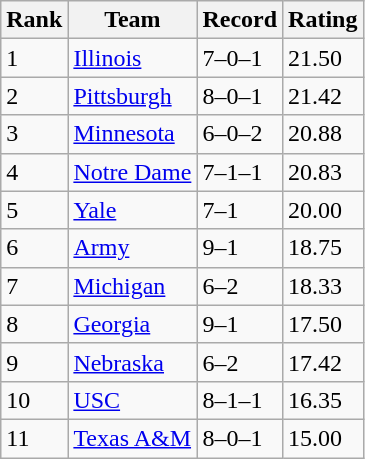<table class="wikitable">
<tr>
<th>Rank</th>
<th>Team</th>
<th>Record</th>
<th>Rating</th>
</tr>
<tr>
<td>1</td>
<td><a href='#'>Illinois</a></td>
<td>7–0–1</td>
<td>21.50</td>
</tr>
<tr>
<td>2</td>
<td><a href='#'>Pittsburgh</a></td>
<td>8–0–1</td>
<td>21.42</td>
</tr>
<tr>
<td>3</td>
<td><a href='#'>Minnesota</a></td>
<td>6–0–2</td>
<td>20.88</td>
</tr>
<tr>
<td>4</td>
<td><a href='#'>Notre Dame</a></td>
<td>7–1–1</td>
<td>20.83</td>
</tr>
<tr>
<td>5</td>
<td><a href='#'>Yale</a></td>
<td>7–1</td>
<td>20.00</td>
</tr>
<tr>
<td>6</td>
<td><a href='#'>Army</a></td>
<td>9–1</td>
<td>18.75</td>
</tr>
<tr>
<td>7</td>
<td><a href='#'>Michigan</a></td>
<td>6–2</td>
<td>18.33</td>
</tr>
<tr>
<td>8</td>
<td><a href='#'>Georgia</a></td>
<td>9–1</td>
<td>17.50</td>
</tr>
<tr>
<td>9</td>
<td><a href='#'>Nebraska</a></td>
<td>6–2</td>
<td>17.42</td>
</tr>
<tr>
<td>10</td>
<td><a href='#'>USC</a></td>
<td>8–1–1</td>
<td>16.35</td>
</tr>
<tr>
<td>11</td>
<td><a href='#'>Texas A&M</a></td>
<td>8–0–1</td>
<td>15.00</td>
</tr>
</table>
